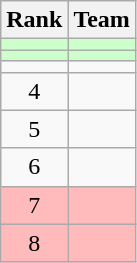<table class=wikitable style="text-align:center;">
<tr>
<th>Rank</th>
<th>Team</th>
</tr>
<tr bgcolor=ccffcc>
<td></td>
<td align=left></td>
</tr>
<tr bgcolor=ccffcc>
<td></td>
<td align=left></td>
</tr>
<tr>
<td></td>
<td align=left></td>
</tr>
<tr>
<td>4</td>
<td align=left></td>
</tr>
<tr>
<td>5</td>
<td align=left></td>
</tr>
<tr>
<td>6</td>
<td align=left></td>
</tr>
<tr bgcolor=ffbbbb>
<td>7</td>
<td align=left></td>
</tr>
<tr bgcolor=ffbbbb>
<td>8</td>
<td align=left></td>
</tr>
</table>
